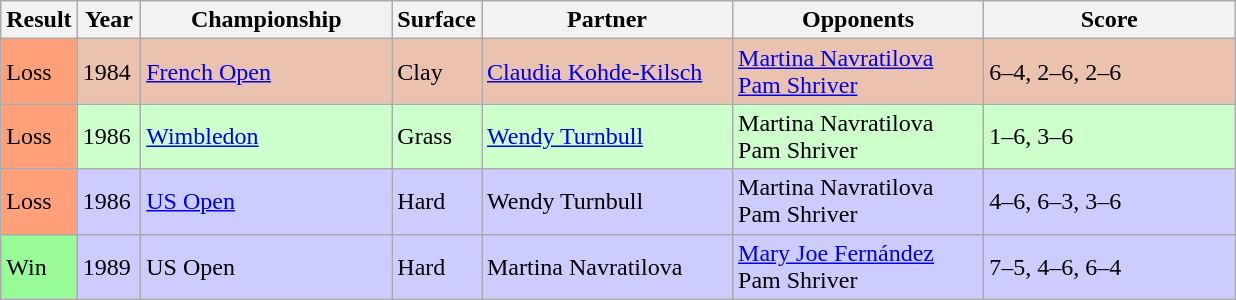<table class="wikitable sortable">
<tr>
<th>Result</th>
<th style="width:35px">Year</th>
<th style="width:160px">Championship</th>
<th style="width:50px">Surface</th>
<th style="width:160px">Partner</th>
<th style="width:160px">Opponents</th>
<th style="width:160px" class="unsortable">Score</th>
</tr>
<tr style="background:#ebc2af;">
<td style="background:#ffa07a;">Loss</td>
<td>1984</td>
<td><a href='#'>French Open</a></td>
<td>Clay</td>
<td> <a href='#'>Claudia Kohde-Kilsch</a></td>
<td> <a href='#'>Martina Navratilova</a><br> <a href='#'>Pam Shriver</a></td>
<td>6–4, 2–6, 2–6</td>
</tr>
<tr style="background:#cfc;">
<td style="background:#ffa07a;">Loss</td>
<td>1986</td>
<td><a href='#'>Wimbledon</a></td>
<td>Grass</td>
<td> <a href='#'>Wendy Turnbull</a></td>
<td> Martina Navratilova<br> Pam Shriver</td>
<td>1–6, 3–6</td>
</tr>
<tr style="background:#ccf;">
<td style="background:#ffa07a;">Loss</td>
<td>1986</td>
<td><a href='#'>US Open</a></td>
<td>Hard</td>
<td> Wendy Turnbull</td>
<td> Martina Navratilova<br> Pam Shriver</td>
<td>4–6, 6–3, 3–6</td>
</tr>
<tr style="background:#ccf;">
<td style="background:#98fb98;">Win</td>
<td>1989</td>
<td>US Open</td>
<td>Hard</td>
<td> Martina Navratilova</td>
<td> <a href='#'>Mary Joe Fernández</a><br> Pam Shriver</td>
<td>7–5, 4–6, 6–4</td>
</tr>
</table>
